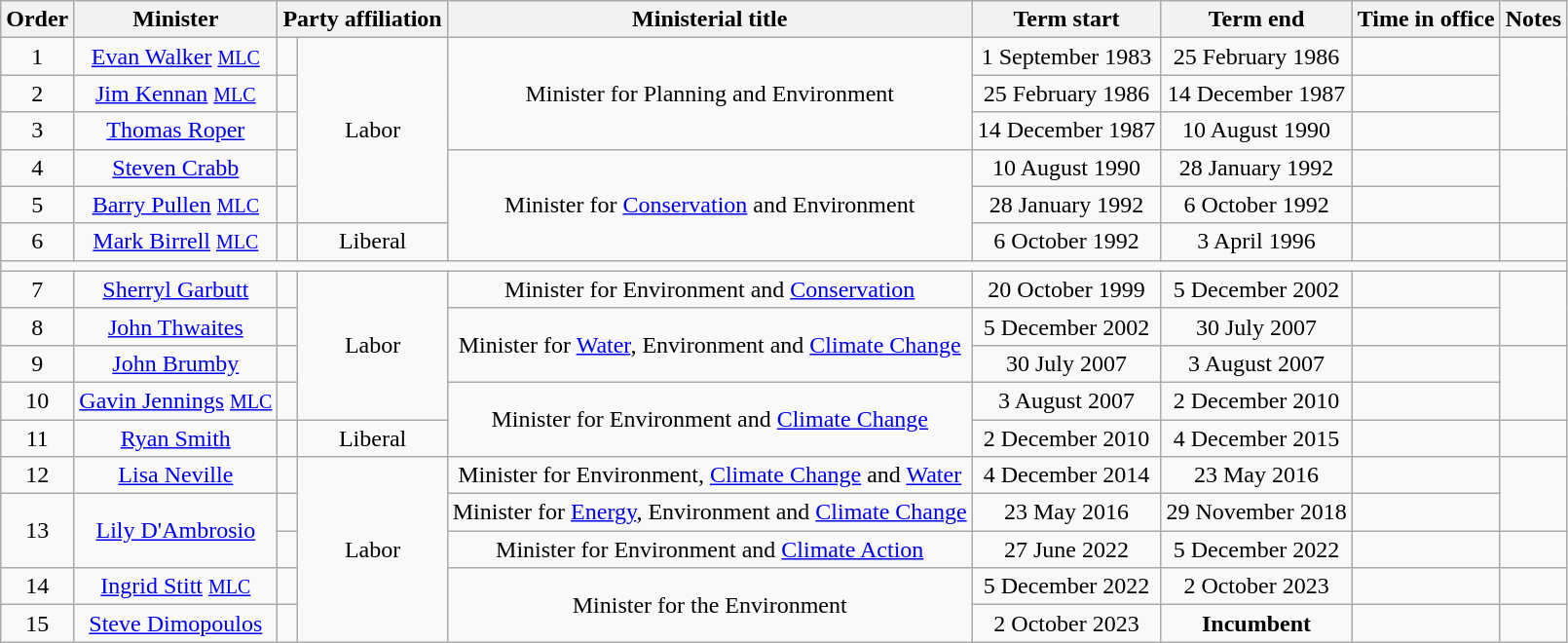<table class="wikitable" style="text-align:center">
<tr>
<th>Order</th>
<th>Minister</th>
<th colspan="2">Party affiliation</th>
<th>Ministerial title</th>
<th>Term start</th>
<th>Term end</th>
<th>Time in office</th>
<th>Notes</th>
</tr>
<tr>
<td>1</td>
<td><a href='#'>Evan Walker</a> <small><a href='#'>MLC</a></small></td>
<td></td>
<td rowspan="5">Labor</td>
<td rowspan="3">Minister for Planning and Environment</td>
<td>1 September 1983</td>
<td>25 February 1986</td>
<td></td>
<td rowspan="3"></td>
</tr>
<tr>
<td>2</td>
<td><a href='#'>Jim Kennan</a> <small><a href='#'>MLC</a></small></td>
<td></td>
<td>25 February 1986</td>
<td>14 December 1987</td>
<td></td>
</tr>
<tr>
<td>3</td>
<td><a href='#'>Thomas Roper</a> </td>
<td></td>
<td>14 December 1987</td>
<td>10 August 1990</td>
<td></td>
</tr>
<tr>
<td>4</td>
<td><a href='#'>Steven Crabb</a> </td>
<td></td>
<td rowspan="3">Minister for <a href='#'>Conservation</a> and Environment</td>
<td>10 August 1990</td>
<td>28 January 1992</td>
<td></td>
<td rowspan="2"></td>
</tr>
<tr>
<td>5</td>
<td><a href='#'>Barry Pullen</a> <small><a href='#'>MLC</a></small></td>
<td></td>
<td>28 January 1992</td>
<td>6 October 1992</td>
<td></td>
</tr>
<tr>
<td>6</td>
<td><a href='#'>Mark Birrell</a> <small><a href='#'>MLC</a></small></td>
<td></td>
<td>Liberal</td>
<td>6 October 1992</td>
<td>3 April 1996</td>
<td></td>
<td></td>
</tr>
<tr>
<td colspan="9"></td>
</tr>
<tr>
<td>7</td>
<td><a href='#'>Sherryl Garbutt</a> </td>
<td></td>
<td rowspan="4">Labor</td>
<td>Minister for Environment and <a href='#'>Conservation</a></td>
<td>20 October 1999</td>
<td>5 December 2002</td>
<td></td>
<td rowspan="2"></td>
</tr>
<tr>
<td>8</td>
<td><a href='#'>John Thwaites</a> </td>
<td></td>
<td rowspan="2">Minister for <a href='#'>Water</a>, Environment and <a href='#'>Climate Change</a></td>
<td>5 December 2002</td>
<td>30 July 2007</td>
<td></td>
</tr>
<tr>
<td>9</td>
<td><a href='#'>John Brumby</a> </td>
<td></td>
<td>30 July 2007</td>
<td>3 August 2007</td>
<td></td>
<td rowspan="2"></td>
</tr>
<tr>
<td>10</td>
<td><a href='#'>Gavin Jennings</a> <small><a href='#'>MLC</a></small></td>
<td></td>
<td rowspan="2">Minister for Environment and <a href='#'>Climate Change</a></td>
<td>3 August 2007</td>
<td>2 December 2010</td>
<td></td>
</tr>
<tr>
<td>11</td>
<td><a href='#'>Ryan Smith</a> </td>
<td></td>
<td>Liberal</td>
<td>2 December 2010</td>
<td>4 December 2015</td>
<td></td>
<td></td>
</tr>
<tr>
<td>12</td>
<td><a href='#'>Lisa Neville</a> </td>
<td></td>
<td rowspan="5">Labor</td>
<td>Minister for Environment, <a href='#'>Climate Change</a> and <a href='#'>Water</a></td>
<td>4 December 2014</td>
<td>23 May 2016</td>
<td></td>
<td rowspan="2"></td>
</tr>
<tr>
<td rowspan="2">13</td>
<td rowspan="2"><a href='#'>Lily D'Ambrosio</a> </td>
<td></td>
<td>Minister for <a href='#'>Energy</a>, Environment and <a href='#'>Climate Change</a></td>
<td>23 May 2016</td>
<td>29 November 2018</td>
<td></td>
</tr>
<tr>
<td></td>
<td>Minister for Environment and <a href='#'>Climate Action</a></td>
<td>27 June 2022</td>
<td>5 December 2022</td>
<td></td>
<td></td>
</tr>
<tr>
<td>14</td>
<td><a href='#'>Ingrid Stitt</a> <small><a href='#'>MLC</a></small></td>
<td></td>
<td rowspan="2">Minister for the Environment</td>
<td>5 December 2022</td>
<td>2 October 2023</td>
<td></td>
<td></td>
</tr>
<tr>
<td>15</td>
<td><a href='#'>Steve Dimopoulos</a> </td>
<td></td>
<td>2 October 2023</td>
<td><strong>Incumbent</strong></td>
<td></td>
<td></td>
</tr>
</table>
